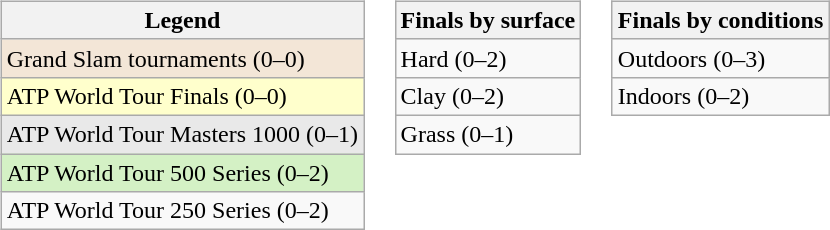<table>
<tr valign=top>
<td><br><table class=wikitable>
<tr>
<th>Legend</th>
</tr>
<tr style="background:#f3e6d7;">
<td>Grand Slam tournaments (0–0)</td>
</tr>
<tr style="background:#ffc;">
<td>ATP World Tour Finals (0–0)</td>
</tr>
<tr style="background:#e9e9e9;">
<td>ATP World Tour Masters 1000 (0–1)</td>
</tr>
<tr style="background:#d4f1c5;">
<td>ATP World Tour 500 Series (0–2)</td>
</tr>
<tr>
<td>ATP World Tour 250 Series (0–2)</td>
</tr>
</table>
</td>
<td><br><table class=wikitable>
<tr>
<th>Finals by surface</th>
</tr>
<tr>
<td>Hard (0–2)</td>
</tr>
<tr>
<td>Clay (0–2)</td>
</tr>
<tr>
<td>Grass (0–1)</td>
</tr>
</table>
</td>
<td><br><table class=wikitable>
<tr>
<th>Finals by conditions</th>
</tr>
<tr>
<td>Outdoors (0–3)</td>
</tr>
<tr>
<td>Indoors (0–2)</td>
</tr>
</table>
</td>
</tr>
</table>
